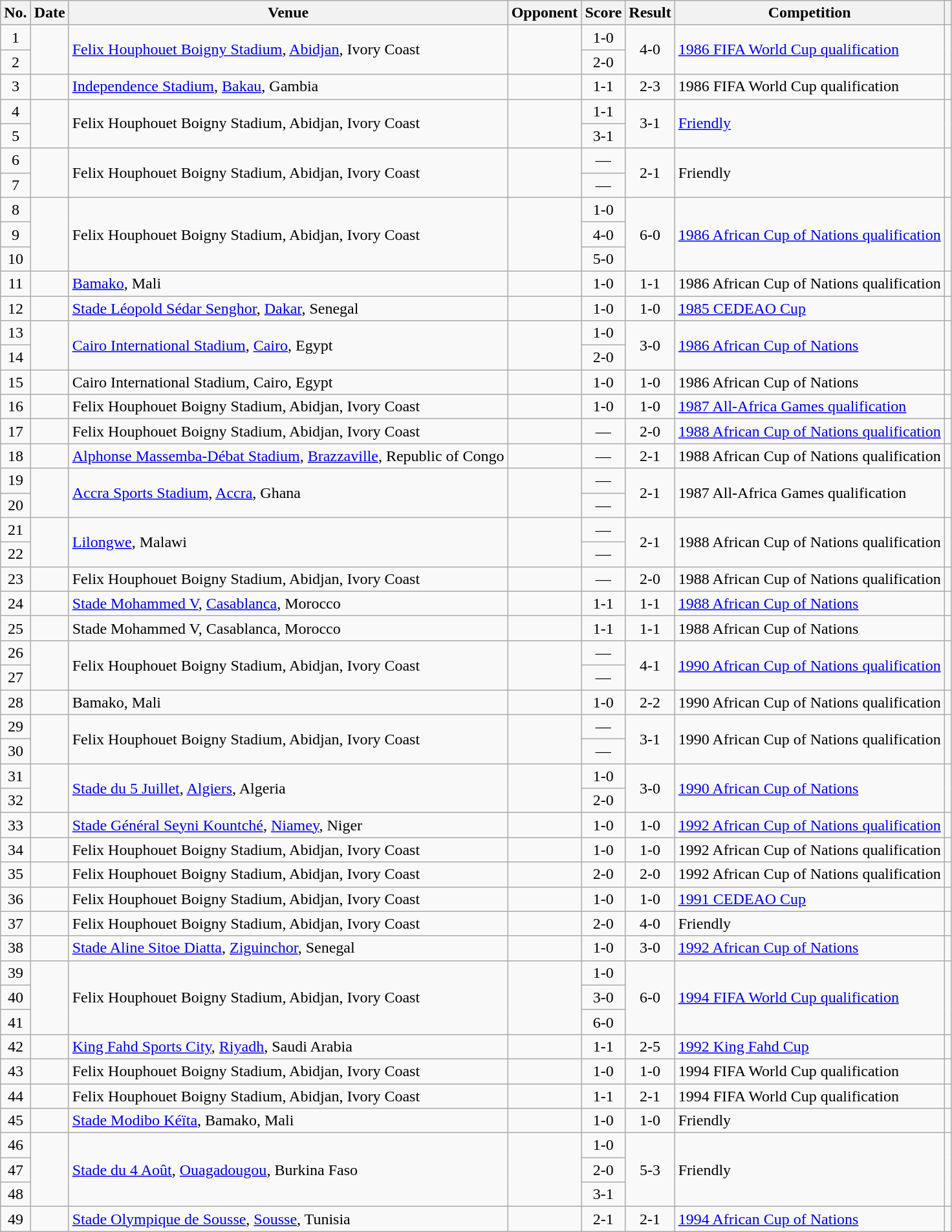<table class="wikitable sortable">
<tr>
<th scope="col">No.</th>
<th scope="col">Date</th>
<th scope="col">Venue</th>
<th scope="col">Opponent</th>
<th scope="col">Score</th>
<th scope="col">Result</th>
<th scope="col">Competition</th>
<th scope="col" class="unsortable"></th>
</tr>
<tr>
<td style="text-align:center">1</td>
<td rowspan="2"></td>
<td rowspan="2"><a href='#'>Felix Houphouet Boigny Stadium</a>, <a href='#'>Abidjan</a>, Ivory Coast</td>
<td rowspan="2"></td>
<td style="text-align:center">1-0</td>
<td rowspan="2" style="text-align:center">4-0</td>
<td rowspan="2"><a href='#'>1986 FIFA World Cup qualification</a></td>
<td rowspan="2"></td>
</tr>
<tr>
<td style="text-align:center">2</td>
<td style="text-align:center">2-0</td>
</tr>
<tr>
<td style="text-align:center">3</td>
<td></td>
<td><a href='#'>Independence Stadium</a>, <a href='#'>Bakau</a>, Gambia</td>
<td></td>
<td style="text-align:center">1-1</td>
<td style="text-align:center">2-3</td>
<td>1986 FIFA World Cup qualification</td>
<td></td>
</tr>
<tr>
<td style="text-align:center">4</td>
<td rowspan="2"></td>
<td rowspan="2">Felix Houphouet Boigny Stadium, Abidjan, Ivory Coast</td>
<td rowspan="2"></td>
<td style="text-align:center">1-1</td>
<td rowspan="2" style="text-align:center">3-1</td>
<td rowspan="2"><a href='#'>Friendly</a></td>
<td rowspan="2"></td>
</tr>
<tr>
<td style="text-align:center">5</td>
<td style="text-align:center">3-1</td>
</tr>
<tr>
<td style="text-align:center">6</td>
<td rowspan="2"></td>
<td rowspan="2">Felix Houphouet Boigny Stadium, Abidjan, Ivory Coast</td>
<td rowspan="2"></td>
<td style="text-align:center">—</td>
<td rowspan="2" style="text-align:center">2-1</td>
<td rowspan="2">Friendly</td>
<td rowspan="2"></td>
</tr>
<tr>
<td style="text-align:center">7</td>
<td style="text-align:center">—</td>
</tr>
<tr>
<td style="text-align:center">8</td>
<td rowspan="3"></td>
<td rowspan="3">Felix Houphouet Boigny Stadium, Abidjan, Ivory Coast</td>
<td rowspan="3"></td>
<td style="text-align:center">1-0</td>
<td rowspan="3" style="text-align:center">6-0</td>
<td rowspan="3"><a href='#'>1986 African Cup of Nations qualification</a></td>
<td rowspan="3"></td>
</tr>
<tr>
<td style="text-align:center">9</td>
<td style="text-align:center">4-0</td>
</tr>
<tr>
<td style="text-align:center">10</td>
<td style="text-align:center">5-0</td>
</tr>
<tr>
<td style="text-align:center">11</td>
<td></td>
<td><a href='#'>Bamako</a>, Mali</td>
<td></td>
<td style="text-align:center">1-0</td>
<td style="text-align:center">1-1</td>
<td>1986 African Cup of Nations qualification</td>
<td></td>
</tr>
<tr>
<td style="text-align:center">12</td>
<td></td>
<td><a href='#'>Stade Léopold Sédar Senghor</a>, <a href='#'>Dakar</a>, Senegal</td>
<td></td>
<td style="text-align:center">1-0</td>
<td style="text-align:center">1-0</td>
<td><a href='#'>1985 CEDEAO Cup</a></td>
<td></td>
</tr>
<tr>
<td style="text-align:center">13</td>
<td rowspan="2"></td>
<td rowspan="2"><a href='#'>Cairo International Stadium</a>, <a href='#'>Cairo</a>, Egypt</td>
<td rowspan="2"></td>
<td style="text-align:center">1-0</td>
<td rowspan="2" style="text-align:center">3-0</td>
<td rowspan="2"><a href='#'>1986 African Cup of Nations</a></td>
<td rowspan="2"></td>
</tr>
<tr>
<td style="text-align:center">14</td>
<td style="text-align:center">2-0</td>
</tr>
<tr>
<td style="text-align:center">15</td>
<td></td>
<td>Cairo International Stadium, Cairo, Egypt</td>
<td></td>
<td style="text-align:center">1-0</td>
<td style="text-align:center">1-0</td>
<td>1986 African Cup of Nations</td>
<td></td>
</tr>
<tr>
<td style="text-align:center">16</td>
<td></td>
<td>Felix Houphouet Boigny Stadium, Abidjan, Ivory Coast</td>
<td></td>
<td style="text-align:center">1-0</td>
<td style="text-align:center">1-0</td>
<td><a href='#'>1987 All-Africa Games qualification</a></td>
<td></td>
</tr>
<tr>
<td style="text-align:center">17</td>
<td></td>
<td>Felix Houphouet Boigny Stadium, Abidjan, Ivory Coast</td>
<td></td>
<td style="text-align:center">—</td>
<td style="text-align:center">2-0</td>
<td><a href='#'>1988 African Cup of Nations qualification</a></td>
<td></td>
</tr>
<tr>
<td style="text-align:center">18</td>
<td></td>
<td><a href='#'>Alphonse Massemba-Débat Stadium</a>, <a href='#'>Brazzaville</a>, Republic of Congo</td>
<td></td>
<td style="text-align:center">—</td>
<td style="text-align:center">2-1</td>
<td>1988 African Cup of Nations qualification</td>
<td></td>
</tr>
<tr>
<td style="text-align:center">19</td>
<td rowspan="2"></td>
<td rowspan="2"><a href='#'>Accra Sports Stadium</a>, <a href='#'>Accra</a>, Ghana</td>
<td rowspan="2"></td>
<td style="text-align:center">—</td>
<td rowspan="2" style="text-align:center">2-1</td>
<td rowspan="2">1987 All-Africa Games qualification</td>
<td rowspan="2"></td>
</tr>
<tr>
<td style="text-align:center">20</td>
<td style="text-align:center">—</td>
</tr>
<tr>
<td style="text-align:center">21</td>
<td rowspan="2"></td>
<td rowspan="2"><a href='#'>Lilongwe</a>, Malawi</td>
<td rowspan="2"></td>
<td style="text-align:center">—</td>
<td rowspan="2" style="text-align:center">2-1</td>
<td rowspan="2">1988 African Cup of Nations qualification</td>
<td rowspan="2"></td>
</tr>
<tr>
<td style="text-align:center">22</td>
<td style="text-align:center">—</td>
</tr>
<tr>
<td style="text-align:center">23</td>
<td></td>
<td>Felix Houphouet Boigny Stadium, Abidjan, Ivory Coast</td>
<td></td>
<td style="text-align:center">—</td>
<td style="text-align:center">2-0</td>
<td>1988 African Cup of Nations qualification</td>
<td></td>
</tr>
<tr>
<td style="text-align:center">24</td>
<td></td>
<td><a href='#'>Stade Mohammed V</a>, <a href='#'>Casablanca</a>, Morocco</td>
<td></td>
<td style="text-align:center">1-1</td>
<td style="text-align:center">1-1</td>
<td><a href='#'>1988 African Cup of Nations</a></td>
<td></td>
</tr>
<tr>
<td style="text-align:center">25</td>
<td></td>
<td>Stade Mohammed V, Casablanca, Morocco</td>
<td></td>
<td style="text-align:center">1-1</td>
<td style="text-align:center">1-1</td>
<td>1988 African Cup of Nations</td>
<td></td>
</tr>
<tr>
<td style="text-align:center">26</td>
<td rowspan="2"></td>
<td rowspan="2">Felix Houphouet Boigny Stadium, Abidjan, Ivory Coast</td>
<td rowspan="2"></td>
<td style="text-align:center">—</td>
<td rowspan="2" style="text-align:center">4-1</td>
<td rowspan="2"><a href='#'>1990 African Cup of Nations qualification</a></td>
<td rowspan="2"></td>
</tr>
<tr>
<td style="text-align:center">27</td>
<td style="text-align:center">—</td>
</tr>
<tr>
<td style="text-align:center">28</td>
<td></td>
<td>Bamako, Mali</td>
<td></td>
<td style="text-align:center">1-0</td>
<td style="text-align:center">2-2</td>
<td>1990 African Cup of Nations qualification</td>
<td></td>
</tr>
<tr>
<td style="text-align:center">29</td>
<td rowspan="2"></td>
<td rowspan="2">Felix Houphouet Boigny Stadium, Abidjan, Ivory Coast</td>
<td rowspan="2"></td>
<td style="text-align:center">—</td>
<td rowspan="2" style="text-align:center">3-1</td>
<td rowspan="2">1990 African Cup of Nations qualification</td>
<td rowspan="2"></td>
</tr>
<tr>
<td style="text-align:center">30</td>
<td style="text-align:center">—</td>
</tr>
<tr>
<td style="text-align:center">31</td>
<td rowspan="2"></td>
<td rowspan="2"><a href='#'>Stade du 5 Juillet</a>, <a href='#'>Algiers</a>, Algeria</td>
<td rowspan="2"></td>
<td style="text-align:center">1-0</td>
<td rowspan="2" style="text-align:center">3-0</td>
<td rowspan="2"><a href='#'>1990 African Cup of Nations</a></td>
<td rowspan="2"></td>
</tr>
<tr>
<td style="text-align:center">32</td>
<td style="text-align:center">2-0</td>
</tr>
<tr>
<td style="text-align:center">33</td>
<td></td>
<td><a href='#'>Stade Général Seyni Kountché</a>, <a href='#'>Niamey</a>, Niger</td>
<td></td>
<td style="text-align:center">1-0</td>
<td style="text-align:center">1-0</td>
<td><a href='#'>1992 African Cup of Nations qualification</a></td>
<td></td>
</tr>
<tr>
<td style="text-align:center">34</td>
<td></td>
<td>Felix Houphouet Boigny Stadium, Abidjan, Ivory Coast</td>
<td></td>
<td style="text-align:center">1-0</td>
<td style="text-align:center">1-0</td>
<td>1992 African Cup of Nations qualification</td>
<td></td>
</tr>
<tr>
<td style="text-align:center">35</td>
<td></td>
<td>Felix Houphouet Boigny Stadium, Abidjan, Ivory Coast</td>
<td></td>
<td style="text-align:center">2-0</td>
<td style="text-align:center">2-0</td>
<td>1992 African Cup of Nations qualification</td>
<td></td>
</tr>
<tr>
<td style="text-align:center">36</td>
<td></td>
<td>Felix Houphouet Boigny Stadium, Abidjan, Ivory Coast</td>
<td></td>
<td style="text-align:center">1-0</td>
<td style="text-align:center">1-0</td>
<td><a href='#'>1991 CEDEAO Cup</a></td>
<td></td>
</tr>
<tr>
<td style="text-align:center">37</td>
<td></td>
<td>Felix Houphouet Boigny Stadium, Abidjan, Ivory Coast</td>
<td></td>
<td style="text-align:center">2-0</td>
<td style="text-align:center">4-0</td>
<td>Friendly</td>
<td></td>
</tr>
<tr>
<td style="text-align:center">38</td>
<td></td>
<td><a href='#'>Stade Aline Sitoe Diatta</a>, <a href='#'>Ziguinchor</a>, Senegal</td>
<td></td>
<td style="text-align:center">1-0</td>
<td style="text-align:center">3-0</td>
<td><a href='#'>1992 African Cup of Nations</a></td>
<td></td>
</tr>
<tr>
<td style="text-align:center">39</td>
<td rowspan="3"></td>
<td rowspan="3">Felix Houphouet Boigny Stadium, Abidjan, Ivory Coast</td>
<td rowspan="3"></td>
<td style="text-align:center">1-0</td>
<td rowspan="3" style="text-align:center">6-0</td>
<td rowspan="3"><a href='#'>1994 FIFA World Cup qualification</a></td>
<td rowspan="3"></td>
</tr>
<tr>
<td style="text-align:center">40</td>
<td style="text-align:center">3-0</td>
</tr>
<tr>
<td style="text-align:center">41</td>
<td style="text-align:center">6-0</td>
</tr>
<tr>
<td style="text-align:center">42</td>
<td></td>
<td><a href='#'>King Fahd Sports City</a>, <a href='#'>Riyadh</a>, Saudi Arabia</td>
<td></td>
<td style="text-align:center">1-1</td>
<td style="text-align:center">2-5</td>
<td><a href='#'>1992 King Fahd Cup</a></td>
<td></td>
</tr>
<tr>
<td style="text-align:center">43</td>
<td></td>
<td>Felix Houphouet Boigny Stadium, Abidjan, Ivory Coast</td>
<td></td>
<td style="text-align:center">1-0</td>
<td style="text-align:center">1-0</td>
<td>1994 FIFA World Cup qualification</td>
<td></td>
</tr>
<tr>
<td style="text-align:center">44</td>
<td></td>
<td>Felix Houphouet Boigny Stadium, Abidjan, Ivory Coast</td>
<td></td>
<td style="text-align:center">1-1</td>
<td style="text-align:center">2-1</td>
<td>1994 FIFA World Cup qualification</td>
<td></td>
</tr>
<tr>
<td style="text-align:center">45</td>
<td></td>
<td><a href='#'>Stade Modibo Kéïta</a>, Bamako, Mali</td>
<td></td>
<td style="text-align:center">1-0</td>
<td style="text-align:center">1-0</td>
<td>Friendly</td>
<td></td>
</tr>
<tr>
<td style="text-align:center">46</td>
<td rowspan="3"></td>
<td rowspan="3"><a href='#'>Stade du 4 Août</a>, <a href='#'>Ouagadougou</a>, Burkina Faso</td>
<td rowspan="3"></td>
<td style="text-align:center">1-0</td>
<td rowspan="3" style="text-align:center">5-3</td>
<td rowspan="3">Friendly</td>
<td rowspan="3"></td>
</tr>
<tr>
<td style="text-align:center">47</td>
<td style="text-align:center">2-0</td>
</tr>
<tr>
<td style="text-align:center">48</td>
<td style="text-align:center">3-1</td>
</tr>
<tr>
<td style="text-align:center">49</td>
<td></td>
<td><a href='#'>Stade Olympique de Sousse</a>, <a href='#'>Sousse</a>, Tunisia</td>
<td></td>
<td style="text-align:center">2-1</td>
<td style="text-align:center">2-1</td>
<td><a href='#'>1994 African Cup of Nations</a></td>
<td></td>
</tr>
</table>
